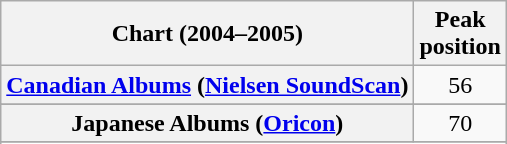<table class="wikitable sortable plainrowheaders">
<tr>
<th scope="col">Chart (2004–2005)</th>
<th scope="col">Peak<br>position</th>
</tr>
<tr>
<th scope="row"><a href='#'>Canadian Albums</a> (<a href='#'>Nielsen SoundScan</a>)</th>
<td align="center">56</td>
</tr>
<tr>
</tr>
<tr>
</tr>
<tr>
<th scope="row">Japanese Albums (<a href='#'>Oricon</a>)</th>
<td style="text-align:center;">70</td>
</tr>
<tr>
</tr>
<tr>
</tr>
<tr>
</tr>
<tr>
</tr>
<tr>
</tr>
</table>
